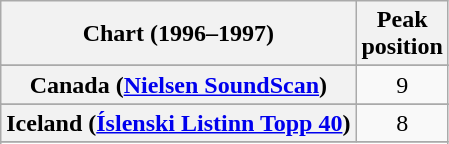<table class="wikitable sortable plainrowheaders" style="text-align:center">
<tr>
<th>Chart (1996–1997)</th>
<th>Peak<br>position</th>
</tr>
<tr>
</tr>
<tr>
</tr>
<tr>
<th scope="row">Canada (<a href='#'>Nielsen SoundScan</a>)</th>
<td align="center">9</td>
</tr>
<tr>
</tr>
<tr>
</tr>
<tr>
</tr>
<tr>
</tr>
<tr>
<th scope="row">Iceland (<a href='#'>Íslenski Listinn Topp 40</a>)</th>
<td>8</td>
</tr>
<tr>
</tr>
<tr>
</tr>
<tr>
</tr>
<tr>
</tr>
<tr>
</tr>
<tr>
</tr>
<tr>
</tr>
</table>
